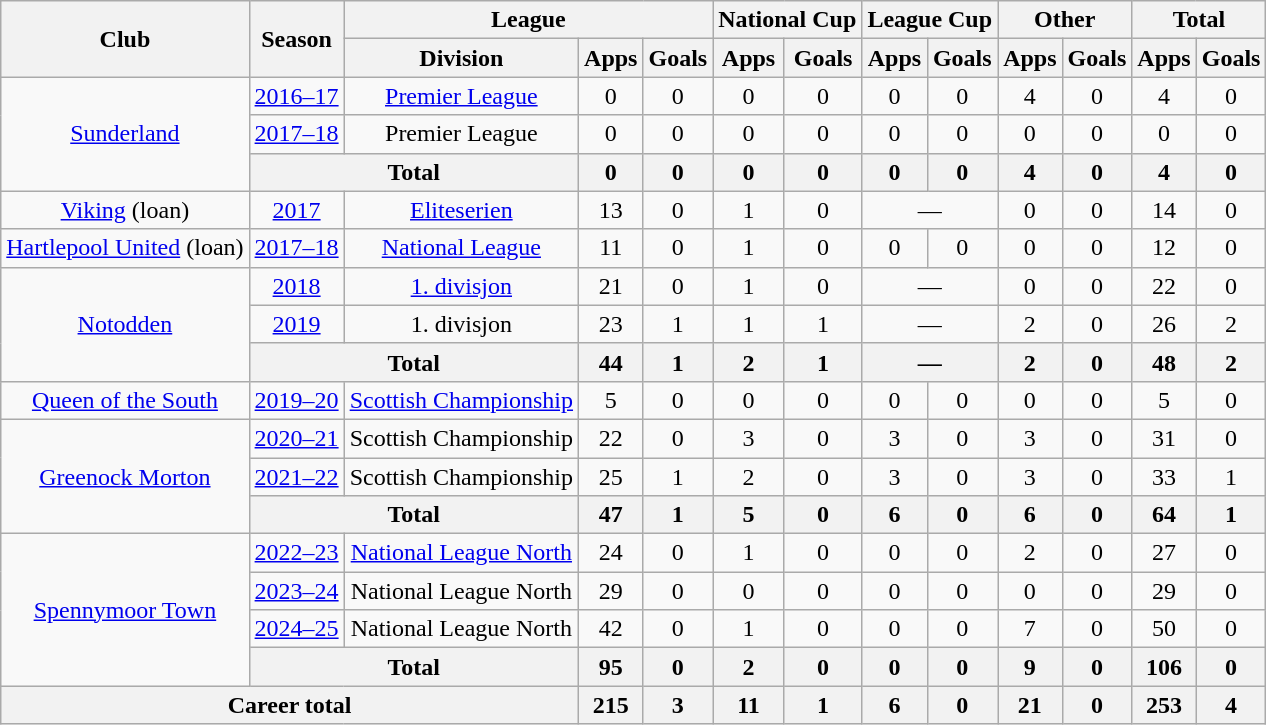<table class="wikitable" style="text-align:center">
<tr>
<th rowspan="2">Club</th>
<th rowspan="2">Season</th>
<th colspan="3">League</th>
<th colspan="2">National Cup</th>
<th colspan="2">League Cup</th>
<th colspan="2">Other</th>
<th colspan="2">Total</th>
</tr>
<tr>
<th>Division</th>
<th>Apps</th>
<th>Goals</th>
<th>Apps</th>
<th>Goals</th>
<th>Apps</th>
<th>Goals</th>
<th>Apps</th>
<th>Goals</th>
<th>Apps</th>
<th>Goals</th>
</tr>
<tr>
<td rowspan="3"><a href='#'>Sunderland</a></td>
<td><a href='#'>2016–17</a></td>
<td><a href='#'>Premier League</a></td>
<td>0</td>
<td>0</td>
<td>0</td>
<td>0</td>
<td>0</td>
<td>0</td>
<td>4</td>
<td>0</td>
<td>4</td>
<td>0</td>
</tr>
<tr>
<td><a href='#'>2017–18</a></td>
<td>Premier League</td>
<td>0</td>
<td>0</td>
<td>0</td>
<td>0</td>
<td>0</td>
<td>0</td>
<td>0</td>
<td>0</td>
<td>0</td>
<td>0</td>
</tr>
<tr>
<th colspan=2>Total</th>
<th>0</th>
<th>0</th>
<th>0</th>
<th>0</th>
<th>0</th>
<th>0</th>
<th>4</th>
<th>0</th>
<th>4</th>
<th>0</th>
</tr>
<tr>
<td><a href='#'>Viking</a> (loan)</td>
<td><a href='#'>2017</a></td>
<td><a href='#'>Eliteserien</a></td>
<td>13</td>
<td>0</td>
<td>1</td>
<td>0</td>
<td colspan="2">—</td>
<td>0</td>
<td>0</td>
<td>14</td>
<td>0</td>
</tr>
<tr>
<td><a href='#'>Hartlepool United</a> (loan)</td>
<td><a href='#'>2017–18</a></td>
<td><a href='#'>National League</a></td>
<td>11</td>
<td>0</td>
<td>1</td>
<td>0</td>
<td>0</td>
<td>0</td>
<td>0</td>
<td>0</td>
<td>12</td>
<td>0</td>
</tr>
<tr>
<td rowspan=3><a href='#'>Notodden</a></td>
<td><a href='#'>2018</a></td>
<td><a href='#'>1. divisjon</a></td>
<td>21</td>
<td>0</td>
<td>1</td>
<td>0</td>
<td colspan="2">—</td>
<td>0</td>
<td>0</td>
<td>22</td>
<td>0</td>
</tr>
<tr>
<td><a href='#'>2019</a></td>
<td>1. divisjon</td>
<td>23</td>
<td>1</td>
<td>1</td>
<td>1</td>
<td colspan="2">—</td>
<td>2</td>
<td>0</td>
<td>26</td>
<td>2</td>
</tr>
<tr>
<th colspan=2>Total</th>
<th>44</th>
<th>1</th>
<th>2</th>
<th>1</th>
<th colspan="2">—</th>
<th>2</th>
<th>0</th>
<th>48</th>
<th>2</th>
</tr>
<tr>
<td><a href='#'>Queen of the South</a></td>
<td><a href='#'>2019–20</a></td>
<td><a href='#'>Scottish Championship</a></td>
<td>5</td>
<td>0</td>
<td>0</td>
<td>0</td>
<td>0</td>
<td>0</td>
<td>0</td>
<td>0</td>
<td>5</td>
<td>0</td>
</tr>
<tr>
<td rowspan=3><a href='#'>Greenock Morton</a></td>
<td><a href='#'>2020–21</a></td>
<td>Scottish Championship</td>
<td>22</td>
<td>0</td>
<td>3</td>
<td>0</td>
<td>3</td>
<td>0</td>
<td>3</td>
<td>0</td>
<td>31</td>
<td>0</td>
</tr>
<tr>
<td><a href='#'>2021–22</a></td>
<td>Scottish Championship</td>
<td>25</td>
<td>1</td>
<td>2</td>
<td>0</td>
<td>3</td>
<td>0</td>
<td>3</td>
<td>0</td>
<td>33</td>
<td>1</td>
</tr>
<tr>
<th colspan=2>Total</th>
<th>47</th>
<th>1</th>
<th>5</th>
<th>0</th>
<th>6</th>
<th>0</th>
<th>6</th>
<th>0</th>
<th>64</th>
<th>1</th>
</tr>
<tr>
<td rowspan=4><a href='#'>Spennymoor Town</a></td>
<td><a href='#'>2022–23</a></td>
<td><a href='#'>National League North</a></td>
<td>24</td>
<td>0</td>
<td>1</td>
<td>0</td>
<td>0</td>
<td>0</td>
<td>2</td>
<td>0</td>
<td>27</td>
<td>0</td>
</tr>
<tr>
<td><a href='#'>2023–24</a></td>
<td>National League North</td>
<td>29</td>
<td>0</td>
<td>0</td>
<td>0</td>
<td>0</td>
<td>0</td>
<td>0</td>
<td>0</td>
<td>29</td>
<td>0</td>
</tr>
<tr>
<td><a href='#'>2024–25</a></td>
<td>National League North</td>
<td>42</td>
<td>0</td>
<td>1</td>
<td>0</td>
<td>0</td>
<td>0</td>
<td>7</td>
<td>0</td>
<td>50</td>
<td>0</td>
</tr>
<tr>
<th colspan=2>Total</th>
<th>95</th>
<th>0</th>
<th>2</th>
<th>0</th>
<th>0</th>
<th>0</th>
<th>9</th>
<th>0</th>
<th>106</th>
<th>0</th>
</tr>
<tr>
<th colspan=3>Career total</th>
<th>215</th>
<th>3</th>
<th>11</th>
<th>1</th>
<th>6</th>
<th>0</th>
<th>21</th>
<th>0</th>
<th>253</th>
<th>4</th>
</tr>
</table>
